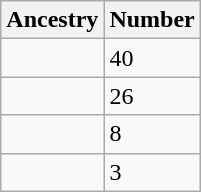<table style="float: right;" class="wikitable">
<tr>
<th>Ancestry</th>
<th>Number</th>
</tr>
<tr>
<td></td>
<td>40</td>
</tr>
<tr>
<td></td>
<td>26</td>
</tr>
<tr>
<td></td>
<td>8</td>
</tr>
<tr>
<td></td>
<td>3</td>
</tr>
</table>
